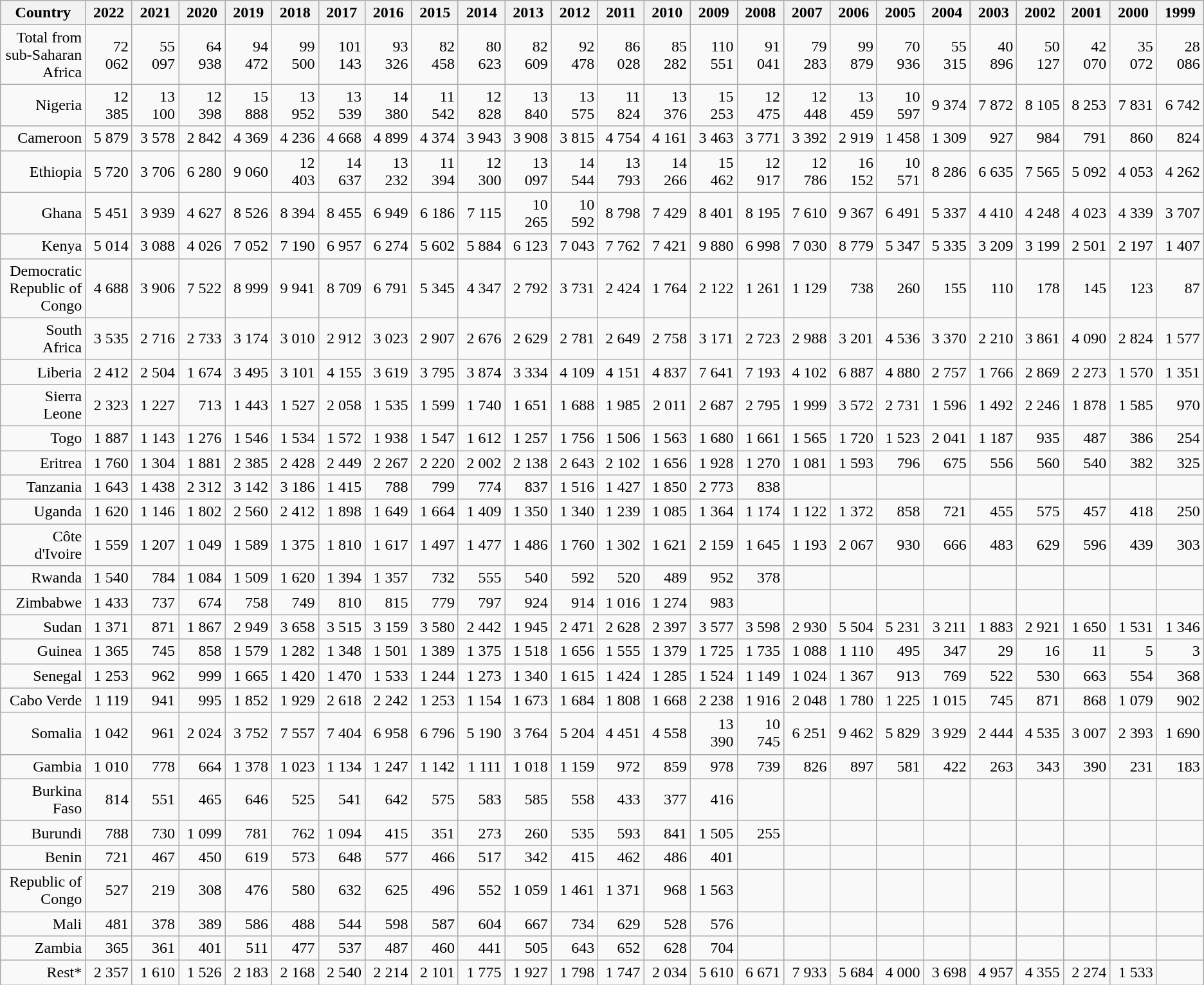<table class="wikitable" style="text-align: right;">
<tr>
<th style="width:120pt;">Country</th>
<th style="width:120pt;">2022</th>
<th style="width:120pt;">2021</th>
<th style="width:120pt;">2020</th>
<th style="width:120pt;">2019</th>
<th style="width:120pt;">2018</th>
<th style="width:120pt;">2017</th>
<th style="width:120pt;">2016</th>
<th style="width:120pt;">2015</th>
<th style="width:120pt;">2014</th>
<th style="width:120pt;">2013</th>
<th style="width:120pt;">2012</th>
<th style="width:120pt;">2011</th>
<th style="width:120pt;">2010</th>
<th style="width:120pt;">2009</th>
<th style="width:120pt;">2008</th>
<th style="width:120pt;">2007</th>
<th style="width:120pt;">2006</th>
<th style="width:120pt;">2005</th>
<th style="width:120pt;">2004</th>
<th style="width:120pt;">2003</th>
<th style="width:120pt;">2002</th>
<th style="width:120pt;">2001</th>
<th style="width:120pt;">2000</th>
<th style="width:120pt;">1999</th>
</tr>
<tr>
<td>Total from sub-Saharan Africa</td>
<td>72 062</td>
<td>55 097</td>
<td>64 938</td>
<td>94 472</td>
<td>99 500</td>
<td>101 143</td>
<td>93 326</td>
<td>82 458</td>
<td>80 623</td>
<td>82 609</td>
<td>92 478</td>
<td>86 028</td>
<td>85 282</td>
<td>110 551</td>
<td>91 041</td>
<td>79 283</td>
<td>99 879</td>
<td>70 936</td>
<td>55 315</td>
<td>40 896</td>
<td>50 127</td>
<td>42 070</td>
<td>35 072</td>
<td>28 086</td>
</tr>
<tr>
<td>Nigeria</td>
<td>12 385</td>
<td>13 100</td>
<td>12 398</td>
<td>15 888</td>
<td>13 952</td>
<td>13 539</td>
<td>14 380</td>
<td>11 542</td>
<td>12 828</td>
<td>13 840</td>
<td>13 575</td>
<td>11 824</td>
<td>13 376</td>
<td>15 253</td>
<td>12 475</td>
<td>12 448</td>
<td>13 459</td>
<td>10 597</td>
<td>9 374</td>
<td>7 872</td>
<td>8 105</td>
<td>8 253</td>
<td>7 831</td>
<td>6 742</td>
</tr>
<tr>
<td>Cameroon</td>
<td>5 879</td>
<td>3 578</td>
<td>2 842</td>
<td>4 369</td>
<td>4 236</td>
<td>4 668</td>
<td>4 899</td>
<td>4 374</td>
<td>3 943</td>
<td>3 908</td>
<td>3 815</td>
<td>4 754</td>
<td>4 161</td>
<td>3 463</td>
<td>3 771</td>
<td>3 392</td>
<td>2 919</td>
<td>1 458</td>
<td>1 309</td>
<td>927</td>
<td>984</td>
<td>791</td>
<td>860</td>
<td>824</td>
</tr>
<tr>
<td>Ethiopia</td>
<td>5 720</td>
<td>3 706</td>
<td>6 280</td>
<td>9 060</td>
<td>12 403</td>
<td>14 637</td>
<td>13 232</td>
<td>11 394</td>
<td>12 300</td>
<td>13 097</td>
<td>14 544</td>
<td>13 793</td>
<td>14 266</td>
<td>15 462</td>
<td>12 917</td>
<td>12 786</td>
<td>16 152</td>
<td>10 571</td>
<td>8 286</td>
<td>6 635</td>
<td>7 565</td>
<td>5 092</td>
<td>4 053</td>
<td>4 262</td>
</tr>
<tr>
<td>Ghana</td>
<td>5 451</td>
<td>3 939</td>
<td>4 627</td>
<td>8 526</td>
<td>8 394</td>
<td>8 455</td>
<td>6 949</td>
<td>6 186</td>
<td>7 115</td>
<td>10 265</td>
<td>10 592</td>
<td>8 798</td>
<td>7 429</td>
<td>8 401</td>
<td>8 195</td>
<td>7 610</td>
<td>9 367</td>
<td>6 491</td>
<td>5 337</td>
<td>4 410</td>
<td>4 248</td>
<td>4 023</td>
<td>4 339</td>
<td>3 707</td>
</tr>
<tr>
<td>Kenya</td>
<td>5 014</td>
<td>3 088</td>
<td>4 026</td>
<td>7 052</td>
<td>7 190</td>
<td>6 957</td>
<td>6 274</td>
<td>5 602</td>
<td>5 884</td>
<td>6 123</td>
<td>7 043</td>
<td>7 762</td>
<td>7 421</td>
<td>9 880</td>
<td>6 998</td>
<td>7 030</td>
<td>8 779</td>
<td>5 347</td>
<td>5 335</td>
<td>3 209</td>
<td>3 199</td>
<td>2 501</td>
<td>2 197</td>
<td>1 407</td>
</tr>
<tr>
<td>Democratic Republic of Congo</td>
<td>4 688</td>
<td>3 906</td>
<td>7 522</td>
<td>8 999</td>
<td>9 941</td>
<td>8 709</td>
<td>6 791</td>
<td>5 345</td>
<td>4 347</td>
<td>2 792</td>
<td>3 731</td>
<td>2 424</td>
<td>1 764</td>
<td>2 122</td>
<td>1 261</td>
<td>1 129</td>
<td>738</td>
<td>260</td>
<td>155</td>
<td>110</td>
<td>178</td>
<td>145</td>
<td>123</td>
<td>87</td>
</tr>
<tr>
<td>South Africa</td>
<td>3 535</td>
<td>2 716</td>
<td>2 733</td>
<td>3 174</td>
<td>3 010</td>
<td>2 912</td>
<td>3 023</td>
<td>2 907</td>
<td>2 676</td>
<td>2 629</td>
<td>2 781</td>
<td>2 649</td>
<td>2 758</td>
<td>3 171</td>
<td>2 723</td>
<td>2 988</td>
<td>3 201</td>
<td>4 536</td>
<td>3 370</td>
<td>2 210</td>
<td>3 861</td>
<td>4 090</td>
<td>2 824</td>
<td>1 577</td>
</tr>
<tr>
<td>Liberia</td>
<td>2 412</td>
<td>2 504</td>
<td>1 674</td>
<td>3 495</td>
<td>3 101</td>
<td>4 155</td>
<td>3 619</td>
<td>3 795</td>
<td>3 874</td>
<td>3 334</td>
<td>4 109</td>
<td>4 151</td>
<td>4 837</td>
<td>7 641</td>
<td>7 193</td>
<td>4 102</td>
<td>6 887</td>
<td>4 880</td>
<td>2 757</td>
<td>1 766</td>
<td>2 869</td>
<td>2 273</td>
<td>1 570</td>
<td>1 351</td>
</tr>
<tr>
<td>Sierra Leone</td>
<td>2 323</td>
<td>1 227</td>
<td>713</td>
<td>1 443</td>
<td>1 527</td>
<td>2 058</td>
<td>1 535</td>
<td>1 599</td>
<td>1 740</td>
<td>1 651</td>
<td>1 688</td>
<td>1 985</td>
<td>2 011</td>
<td>2 687</td>
<td>2 795</td>
<td>1 999</td>
<td>3 572</td>
<td>2 731</td>
<td>1 596</td>
<td>1 492</td>
<td>2 246</td>
<td>1 878</td>
<td>1 585</td>
<td>970</td>
</tr>
<tr>
<td>Togo</td>
<td>1 887</td>
<td>1 143</td>
<td>1 276</td>
<td>1 546</td>
<td>1 534</td>
<td>1 572</td>
<td>1 938</td>
<td>1 547</td>
<td>1 612</td>
<td>1 257</td>
<td>1 756</td>
<td>1 506</td>
<td>1 563</td>
<td>1 680</td>
<td>1 661</td>
<td>1 565</td>
<td>1 720</td>
<td>1 523</td>
<td>2 041</td>
<td>1 187</td>
<td>935</td>
<td>487</td>
<td>386</td>
<td>254</td>
</tr>
<tr>
<td>Eritrea</td>
<td>1 760</td>
<td>1 304</td>
<td>1 881</td>
<td>2 385</td>
<td>2 428</td>
<td>2 449</td>
<td>2 267</td>
<td>2 220</td>
<td>2 002</td>
<td>2 138</td>
<td>2 643</td>
<td>2 102</td>
<td>1 656</td>
<td>1 928</td>
<td>1 270</td>
<td>1 081</td>
<td>1 593</td>
<td>796</td>
<td>675</td>
<td>556</td>
<td>560</td>
<td>540</td>
<td>382</td>
<td>325</td>
</tr>
<tr>
<td>Tanzania</td>
<td>1 643</td>
<td>1 438</td>
<td>2 312</td>
<td>3 142</td>
<td>3 186</td>
<td>1 415</td>
<td>788</td>
<td>799</td>
<td>774</td>
<td>837</td>
<td>1 516</td>
<td>1 427</td>
<td>1 850</td>
<td>2 773</td>
<td>838</td>
<td></td>
<td></td>
<td></td>
<td></td>
<td></td>
<td></td>
<td></td>
<td></td>
<td></td>
</tr>
<tr>
<td>Uganda</td>
<td>1 620</td>
<td>1 146</td>
<td>1 802</td>
<td>2 560</td>
<td>2 412</td>
<td>1 898</td>
<td>1 649</td>
<td>1 664</td>
<td>1 409</td>
<td>1 350</td>
<td>1 340</td>
<td>1 239</td>
<td>1 085</td>
<td>1 364</td>
<td>1 174</td>
<td>1 122</td>
<td>1 372</td>
<td>858</td>
<td>721</td>
<td>455</td>
<td>575</td>
<td>457</td>
<td>418</td>
<td>250</td>
</tr>
<tr>
<td>Côte d'Ivoire</td>
<td>1 559</td>
<td>1 207</td>
<td>1 049</td>
<td>1 589</td>
<td>1 375</td>
<td>1 810</td>
<td>1 617</td>
<td>1 497</td>
<td>1 477</td>
<td>1 486</td>
<td>1 760</td>
<td>1 302</td>
<td>1 621</td>
<td>2 159</td>
<td>1 645</td>
<td>1 193</td>
<td>2 067</td>
<td>930</td>
<td>666</td>
<td>483</td>
<td>629</td>
<td>596</td>
<td>439</td>
<td>303</td>
</tr>
<tr>
<td>Rwanda</td>
<td>1 540</td>
<td>784</td>
<td>1 084</td>
<td>1 509</td>
<td>1 620</td>
<td>1 394</td>
<td>1 357</td>
<td>732</td>
<td>555</td>
<td>540</td>
<td>592</td>
<td>520</td>
<td>489</td>
<td>952</td>
<td>378</td>
<td></td>
<td></td>
<td></td>
<td></td>
<td></td>
<td></td>
<td></td>
<td></td>
<td></td>
</tr>
<tr>
<td>Zimbabwe</td>
<td>1 433</td>
<td>737</td>
<td>674</td>
<td>758</td>
<td>749</td>
<td>810</td>
<td>815</td>
<td>779</td>
<td>797</td>
<td>924</td>
<td>914</td>
<td>1 016</td>
<td>1 274</td>
<td>983</td>
<td></td>
<td></td>
<td></td>
<td></td>
<td></td>
<td></td>
<td></td>
<td></td>
<td></td>
<td></td>
</tr>
<tr>
<td>Sudan</td>
<td>1 371</td>
<td>871</td>
<td>1 867</td>
<td>2 949</td>
<td>3 658</td>
<td>3 515</td>
<td>3 159</td>
<td>3 580</td>
<td>2 442</td>
<td>1 945</td>
<td>2 471</td>
<td>2 628</td>
<td>2 397</td>
<td>3 577</td>
<td>3 598</td>
<td>2 930</td>
<td>5 504</td>
<td>5 231</td>
<td>3 211</td>
<td>1 883</td>
<td>2 921</td>
<td>1 650</td>
<td>1 531</td>
<td>1 346</td>
</tr>
<tr>
<td>Guinea</td>
<td>1 365</td>
<td>745</td>
<td>858</td>
<td>1 579</td>
<td>1 282</td>
<td>1 348</td>
<td>1 501</td>
<td>1 389</td>
<td>1 375</td>
<td>1 518</td>
<td>1 656</td>
<td>1 555</td>
<td>1 379</td>
<td>1 725</td>
<td>1 735</td>
<td>1 088</td>
<td>1 110</td>
<td>495</td>
<td>347</td>
<td>29</td>
<td>16</td>
<td>11</td>
<td>5</td>
<td>3</td>
</tr>
<tr>
<td>Senegal</td>
<td>1 253</td>
<td>962</td>
<td>999</td>
<td>1 665</td>
<td>1 420</td>
<td>1 470</td>
<td>1 533</td>
<td>1 244</td>
<td>1 273</td>
<td>1 340</td>
<td>1 615</td>
<td>1 424</td>
<td>1 285</td>
<td>1 524</td>
<td>1 149</td>
<td>1 024</td>
<td>1 367</td>
<td>913</td>
<td>769</td>
<td>522</td>
<td>530</td>
<td>663</td>
<td>554</td>
<td>368</td>
</tr>
<tr>
<td>Cabo Verde</td>
<td>1 119</td>
<td>941</td>
<td>995</td>
<td>1 852</td>
<td>1 929</td>
<td>2 618</td>
<td>2 242</td>
<td>1 253</td>
<td>1 154</td>
<td>1 673</td>
<td>1 684</td>
<td>1 808</td>
<td>1 668</td>
<td>2 238</td>
<td>1 916</td>
<td>2 048</td>
<td>1 780</td>
<td>1 225</td>
<td>1 015</td>
<td>745</td>
<td>871</td>
<td>868</td>
<td>1 079</td>
<td>902</td>
</tr>
<tr>
<td>Somalia</td>
<td>1 042</td>
<td>961</td>
<td>2 024</td>
<td>3 752</td>
<td>7 557</td>
<td>7 404</td>
<td>6 958</td>
<td>6 796</td>
<td>5 190</td>
<td>3 764</td>
<td>5 204</td>
<td>4 451</td>
<td>4 558</td>
<td>13 390</td>
<td>10 745</td>
<td>6 251</td>
<td>9 462</td>
<td>5 829</td>
<td>3 929</td>
<td>2 444</td>
<td>4 535</td>
<td>3 007</td>
<td>2 393</td>
<td>1 690</td>
</tr>
<tr>
<td>Gambia</td>
<td>1 010</td>
<td>778</td>
<td>664</td>
<td>1 378</td>
<td>1 023</td>
<td>1 134</td>
<td>1 247</td>
<td>1 142</td>
<td>1 111</td>
<td>1 018</td>
<td>1 159</td>
<td>972</td>
<td>859</td>
<td>978</td>
<td>739</td>
<td>826</td>
<td>897</td>
<td>581</td>
<td>422</td>
<td>263</td>
<td>343</td>
<td>390</td>
<td>231</td>
<td>183</td>
</tr>
<tr>
<td>Burkina Faso</td>
<td>814</td>
<td>551</td>
<td>465</td>
<td>646</td>
<td>525</td>
<td>541</td>
<td>642</td>
<td>575</td>
<td>583</td>
<td>585</td>
<td>558</td>
<td>433</td>
<td>377</td>
<td>416</td>
<td></td>
<td></td>
<td></td>
<td></td>
<td></td>
<td></td>
<td></td>
<td></td>
<td></td>
<td></td>
</tr>
<tr>
<td>Burundi</td>
<td>788</td>
<td>730</td>
<td>1 099</td>
<td>781</td>
<td>762</td>
<td>1 094</td>
<td>415</td>
<td>351</td>
<td>273</td>
<td>260</td>
<td>535</td>
<td>593</td>
<td>841</td>
<td>1 505</td>
<td>255</td>
<td></td>
<td></td>
<td></td>
<td></td>
<td></td>
<td></td>
<td></td>
<td></td>
<td></td>
</tr>
<tr>
<td>Benin</td>
<td>721</td>
<td>467</td>
<td>450</td>
<td>619</td>
<td>573</td>
<td>648</td>
<td>577</td>
<td>466</td>
<td>517</td>
<td>342</td>
<td>415</td>
<td>462</td>
<td>486</td>
<td>401</td>
<td></td>
<td></td>
<td></td>
<td></td>
<td></td>
<td></td>
<td></td>
<td></td>
<td></td>
<td></td>
</tr>
<tr>
<td>Republic of Congo</td>
<td>527</td>
<td>219</td>
<td>308</td>
<td>476</td>
<td>580</td>
<td>632</td>
<td>625</td>
<td>496</td>
<td>552</td>
<td>1 059</td>
<td>1 461</td>
<td>1 371</td>
<td>968</td>
<td>1 563</td>
<td></td>
<td></td>
<td></td>
<td></td>
<td></td>
<td></td>
<td></td>
<td></td>
<td></td>
<td></td>
</tr>
<tr>
<td>Mali</td>
<td>481</td>
<td>378</td>
<td>389</td>
<td>586</td>
<td>488</td>
<td>544</td>
<td>598</td>
<td>587</td>
<td>604</td>
<td>667</td>
<td>734</td>
<td>629</td>
<td>528</td>
<td>576</td>
<td></td>
<td></td>
<td></td>
<td></td>
<td></td>
<td></td>
<td></td>
<td></td>
<td></td>
<td></td>
</tr>
<tr>
<td>Zambia</td>
<td>365</td>
<td>361</td>
<td>401</td>
<td>511</td>
<td>477</td>
<td>537</td>
<td>487</td>
<td>460</td>
<td>441</td>
<td>505</td>
<td>643</td>
<td>652</td>
<td>628</td>
<td>704</td>
<td></td>
<td></td>
<td></td>
<td></td>
<td></td>
<td></td>
<td></td>
<td></td>
<td></td>
<td></td>
</tr>
<tr>
<td>Rest*</td>
<td>2 357</td>
<td>1 610</td>
<td>1 526</td>
<td>2 183</td>
<td>2 168</td>
<td>2 540</td>
<td>2 214</td>
<td>2 101</td>
<td>1 775</td>
<td 1 703>1 927</td>
<td>1 798</td>
<td>1 747</td>
<td>2 034</td>
<td>5 610</td>
<td>6 671</td>
<td>7 933</td>
<td>5 684</td>
<td>4 000</td>
<td>3 698</td>
<td>4 957</td>
<td>4 355</td>
<td>2 274</td>
<td>1 533</td>
</tr>
</table>
